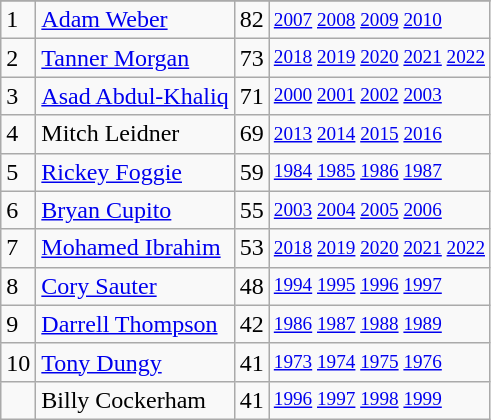<table class="wikitable">
<tr>
</tr>
<tr>
<td>1</td>
<td><a href='#'>Adam Weber</a></td>
<td><abbr>82</abbr></td>
<td style="font-size:80%;"><a href='#'>2007</a> <a href='#'>2008</a> <a href='#'>2009</a> <a href='#'>2010</a></td>
</tr>
<tr>
<td>2</td>
<td><a href='#'>Tanner Morgan</a></td>
<td><abbr>73</abbr></td>
<td style="font-size:80%;"><a href='#'>2018</a> <a href='#'>2019</a> <a href='#'>2020</a> <a href='#'>2021</a> <a href='#'>2022</a></td>
</tr>
<tr>
<td>3</td>
<td><a href='#'>Asad Abdul-Khaliq</a></td>
<td><abbr>71</abbr></td>
<td style="font-size:80%;"><a href='#'>2000</a> <a href='#'>2001</a> <a href='#'>2002</a> <a href='#'>2003</a></td>
</tr>
<tr>
<td>4</td>
<td>Mitch Leidner</td>
<td><abbr>69</abbr></td>
<td style="font-size:80%;"><a href='#'>2013</a> <a href='#'>2014</a> <a href='#'>2015</a> <a href='#'>2016</a></td>
</tr>
<tr>
<td>5</td>
<td><a href='#'>Rickey Foggie</a></td>
<td><abbr>59</abbr></td>
<td style="font-size:80%;"><a href='#'>1984</a> <a href='#'>1985</a> <a href='#'>1986</a> <a href='#'>1987</a></td>
</tr>
<tr>
<td>6</td>
<td><a href='#'>Bryan Cupito</a></td>
<td><abbr>55</abbr></td>
<td style="font-size:80%;"><a href='#'>2003</a> <a href='#'>2004</a> <a href='#'>2005</a> <a href='#'>2006</a></td>
</tr>
<tr>
<td>7</td>
<td><a href='#'>Mohamed Ibrahim</a></td>
<td><abbr>53</abbr></td>
<td style="font-size:80%;"><a href='#'>2018</a> <a href='#'>2019</a> <a href='#'>2020</a> <a href='#'>2021</a> <a href='#'>2022</a></td>
</tr>
<tr>
<td>8</td>
<td><a href='#'>Cory Sauter</a></td>
<td><abbr>48</abbr></td>
<td style="font-size:80%;"><a href='#'>1994</a> <a href='#'>1995</a> <a href='#'>1996</a> <a href='#'>1997</a></td>
</tr>
<tr>
<td>9</td>
<td><a href='#'>Darrell Thompson</a></td>
<td><abbr>42</abbr></td>
<td style="font-size:80%;"><a href='#'>1986</a> <a href='#'>1987</a> <a href='#'>1988</a> <a href='#'>1989</a></td>
</tr>
<tr>
<td>10</td>
<td><a href='#'>Tony Dungy</a></td>
<td><abbr>41</abbr></td>
<td style="font-size:80%;"><a href='#'>1973</a> <a href='#'>1974</a> <a href='#'>1975</a> <a href='#'>1976</a></td>
</tr>
<tr>
<td></td>
<td>Billy Cockerham</td>
<td><abbr>41</abbr></td>
<td style="font-size:80%;"><a href='#'>1996</a> <a href='#'>1997</a> <a href='#'>1998</a> <a href='#'>1999</a></td>
</tr>
</table>
